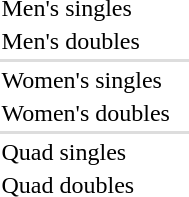<table>
<tr>
<td>Men's singles</td>
<td></td>
<td></td>
<td></td>
</tr>
<tr>
<td>Men's doubles</td>
<td nowrap></td>
<td></td>
<td nowrap></td>
</tr>
<tr bgcolor=#dddddd>
<td colspan=5></td>
</tr>
<tr>
<td>Women's singles</td>
<td></td>
<td></td>
<td></td>
</tr>
<tr>
<td>Women's doubles</td>
<td></td>
<td nowrap></td>
<td></td>
</tr>
<tr bgcolor=#dddddd>
<td colspan=5></td>
</tr>
<tr>
<td>Quad singles</td>
<td></td>
<td></td>
<td></td>
</tr>
<tr>
<td>Quad doubles</td>
<td></td>
<td></td>
<td></td>
</tr>
</table>
